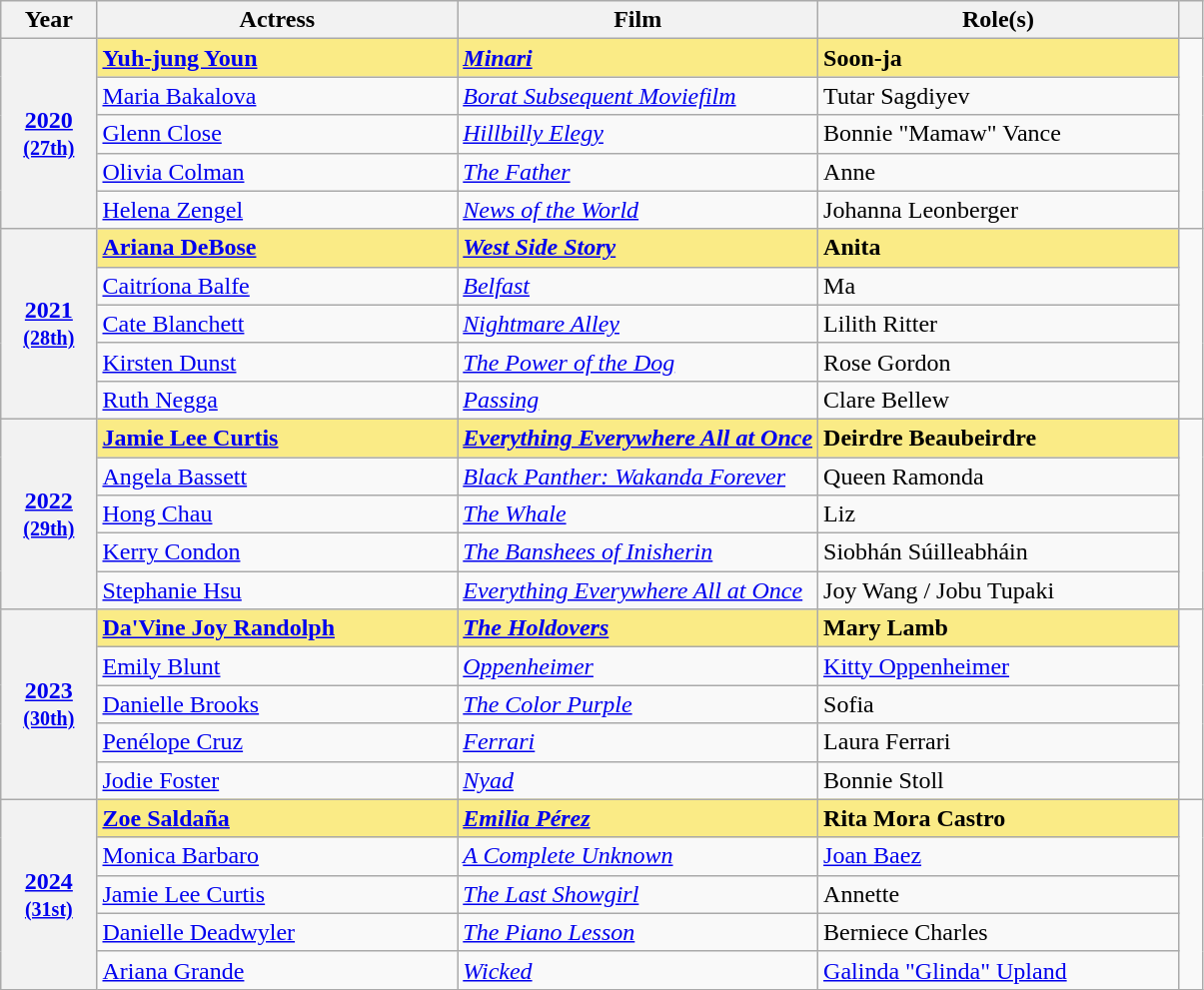<table class="wikitable sortable" style="text-align:left;">
<tr>
<th scope="col" style="width:8%;">Year</th>
<th scope="col" style="width:30%;">Actress</th>
<th scope="col" style="width:30%;">Film</th>
<th scope="col" style="width:30%;">Role(s)</th>
<th><strong></strong></th>
</tr>
<tr>
<th rowspan="5" scope="row" style="text-align:center"><a href='#'>2020</a><br><small><a href='#'>(27th)</a></small></th>
<td style="background:#FAEB86;"><strong><a href='#'>Yuh-jung Youn</a> </strong></td>
<td style="background:#FAEB86;"><strong><em><a href='#'>Minari</a></em></strong></td>
<td style="background:#FAEB86;"><strong>Soon-ja</strong></td>
<td rowspan=5></td>
</tr>
<tr>
<td><a href='#'>Maria Bakalova</a></td>
<td><em><a href='#'>Borat Subsequent Moviefilm</a></em></td>
<td>Tutar Sagdiyev</td>
</tr>
<tr>
<td><a href='#'>Glenn Close</a></td>
<td><em><a href='#'>Hillbilly Elegy</a></em></td>
<td>Bonnie "Mamaw" Vance</td>
</tr>
<tr>
<td><a href='#'>Olivia Colman</a></td>
<td><em><a href='#'>The Father</a></em></td>
<td>Anne</td>
</tr>
<tr>
<td><a href='#'>Helena Zengel</a></td>
<td><em><a href='#'>News of the World</a></em></td>
<td>Johanna Leonberger</td>
</tr>
<tr>
<th rowspan="5" scope="row" style="text-align:center"><a href='#'>2021</a><br><small><a href='#'>(28th)</a></small></th>
<td style="background:#FAEB86;"><strong><a href='#'>Ariana DeBose</a> </strong></td>
<td style="background:#FAEB86;"><strong><em><a href='#'>West Side Story</a></em></strong></td>
<td style="background:#FAEB86;"><strong>Anita</strong></td>
<td rowspan=5></td>
</tr>
<tr>
<td><a href='#'>Caitríona Balfe</a></td>
<td><em><a href='#'>Belfast</a></em></td>
<td>Ma</td>
</tr>
<tr>
<td><a href='#'>Cate Blanchett</a></td>
<td><em><a href='#'>Nightmare Alley</a></em></td>
<td>Lilith Ritter</td>
</tr>
<tr>
<td><a href='#'>Kirsten Dunst</a></td>
<td><em><a href='#'>The Power of the Dog</a></em></td>
<td>Rose Gordon</td>
</tr>
<tr>
<td><a href='#'>Ruth Negga</a></td>
<td><em><a href='#'>Passing</a></em></td>
<td>Clare Bellew</td>
</tr>
<tr>
<th rowspan="5" scope="row" style="text-align:center"><a href='#'>2022</a><br><small><a href='#'>(29th)</a></small></th>
<td style="background:#FAEB86;"><strong><a href='#'>Jamie Lee Curtis</a> </strong></td>
<td style="background:#FAEB86;"><strong><em><a href='#'>Everything Everywhere All at Once</a></em></strong></td>
<td style="background:#FAEB86;"><strong>Deirdre Beaubeirdre</strong></td>
<td rowspan=5></td>
</tr>
<tr>
<td><a href='#'>Angela Bassett</a></td>
<td><em><a href='#'>Black Panther: Wakanda Forever</a></em></td>
<td>Queen Ramonda</td>
</tr>
<tr>
<td><a href='#'>Hong Chau</a></td>
<td><em><a href='#'>The Whale</a></em></td>
<td>Liz</td>
</tr>
<tr>
<td><a href='#'>Kerry Condon</a></td>
<td><em><a href='#'>The Banshees of Inisherin</a></em></td>
<td>Siobhán Súilleabháin</td>
</tr>
<tr>
<td><a href='#'>Stephanie Hsu</a></td>
<td><em><a href='#'>Everything Everywhere All at Once</a></em></td>
<td>Joy Wang / Jobu Tupaki</td>
</tr>
<tr>
<th rowspan="5" scope="row" style="text-align:center"><a href='#'>2023</a><br><small><a href='#'>(30th)</a></small></th>
<td style="background:#FAEB86;"><strong><a href='#'>Da'Vine Joy Randolph</a> </strong></td>
<td style="background:#FAEB86;"><strong><em><a href='#'>The Holdovers</a></em></strong></td>
<td style="background:#FAEB86;"><strong>Mary Lamb</strong></td>
<td rowspan=5></td>
</tr>
<tr>
<td><a href='#'>Emily Blunt</a></td>
<td><em><a href='#'>Oppenheimer</a></em></td>
<td><a href='#'>Kitty Oppenheimer</a></td>
</tr>
<tr>
<td><a href='#'>Danielle Brooks</a></td>
<td><em><a href='#'>The Color Purple</a></em></td>
<td>Sofia</td>
</tr>
<tr>
<td><a href='#'>Penélope Cruz</a></td>
<td><em><a href='#'>Ferrari</a></em></td>
<td>Laura Ferrari</td>
</tr>
<tr>
<td><a href='#'>Jodie Foster</a></td>
<td><em><a href='#'>Nyad</a></em></td>
<td>Bonnie Stoll</td>
</tr>
<tr>
<th rowspan="5" scope="row" style="text-align:center"><a href='#'>2024</a><br><small><a href='#'>(31st)</a></small></th>
<td style="background:#FAEB86;"><strong><a href='#'>Zoe Saldaña</a> </strong></td>
<td style="background:#FAEB86;"><strong><em><a href='#'>Emilia Pérez</a></em></strong></td>
<td style="background:#FAEB86;"><strong>Rita Mora Castro</strong></td>
<td rowspan=5></td>
</tr>
<tr>
<td><a href='#'>Monica Barbaro</a></td>
<td><em><a href='#'>A Complete Unknown</a></em></td>
<td><a href='#'>Joan Baez</a></td>
</tr>
<tr>
<td><a href='#'>Jamie Lee Curtis</a></td>
<td><em><a href='#'>The Last Showgirl</a></em></td>
<td>Annette</td>
</tr>
<tr>
<td><a href='#'>Danielle Deadwyler</a></td>
<td><em><a href='#'>The Piano Lesson</a></em></td>
<td>Berniece Charles</td>
</tr>
<tr>
<td><a href='#'>Ariana Grande</a></td>
<td><em><a href='#'>Wicked</a></em></td>
<td><a href='#'>Galinda "Glinda" Upland</a></td>
</tr>
</table>
